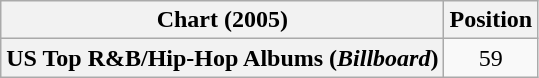<table class="wikitable plainrowheaders" style="text-align:center;">
<tr>
<th scope="col">Chart (2005)</th>
<th scope="col">Position</th>
</tr>
<tr>
<th scope="row">US Top R&B/Hip-Hop Albums (<em>Billboard</em>)</th>
<td>59</td>
</tr>
</table>
